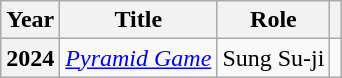<table class="wikitable plainrowheaders">
<tr>
<th scope="col">Year</th>
<th scope="col">Title</th>
<th scope="col">Role</th>
<th scope="col" class="unsortable"></th>
</tr>
<tr>
<th scope="row">2024</th>
<td><em><a href='#'>Pyramid Game</a></em></td>
<td>Sung Su-ji</td>
<td style="text-align:center"></td>
</tr>
</table>
